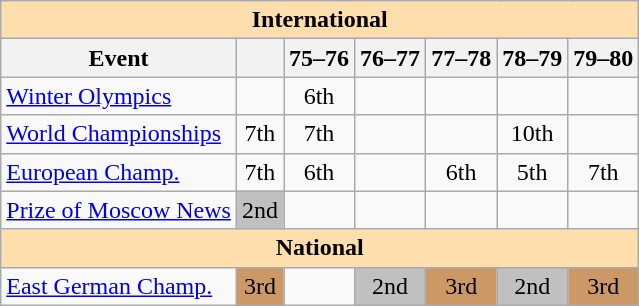<table class="wikitable" style="text-align:center">
<tr>
<th style="background-color: #ffdead; " colspan=7 align=center>International</th>
</tr>
<tr>
<th>Event</th>
<th></th>
<th>75–76</th>
<th>76–77</th>
<th>77–78</th>
<th>78–79</th>
<th>79–80</th>
</tr>
<tr>
<td align=left><a href='#'>Winter Olympics</a></td>
<td></td>
<td>6th</td>
<td></td>
<td></td>
<td></td>
<td></td>
</tr>
<tr>
<td align=left><a href='#'>World Championships</a></td>
<td>7th</td>
<td>7th</td>
<td></td>
<td></td>
<td>10th</td>
<td></td>
</tr>
<tr>
<td align=left><a href='#'>European Champ.</a></td>
<td>7th</td>
<td>6th</td>
<td></td>
<td>6th</td>
<td>5th</td>
<td>7th</td>
</tr>
<tr>
<td align=left><a href='#'>Prize of Moscow News</a></td>
<td bgcolor=silver>2nd</td>
<td></td>
<td></td>
<td></td>
<td></td>
<td></td>
</tr>
<tr>
<th style="background-color: #ffdead; " colspan=7 align=center>National</th>
</tr>
<tr>
<td align=left><a href='#'>East German Champ.</a></td>
<td bgcolor=cc9966>3rd</td>
<td></td>
<td bgcolor=silver>2nd</td>
<td bgcolor=cc9966>3rd</td>
<td bgcolor=silver>2nd</td>
<td bgcolor=cc9966>3rd</td>
</tr>
</table>
